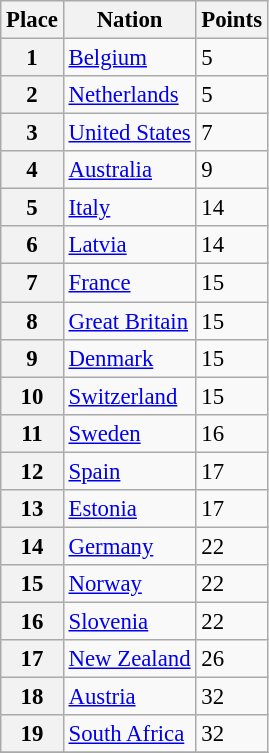<table class="wikitable" style="font-size: 95%">
<tr>
<th>Place</th>
<th>Nation</th>
<th>Points</th>
</tr>
<tr>
<th>1</th>
<td> <a href='#'>Belgium</a></td>
<td>5</td>
</tr>
<tr>
<th>2</th>
<td> <a href='#'>Netherlands</a></td>
<td>5</td>
</tr>
<tr>
<th>3</th>
<td> <a href='#'>United States</a></td>
<td>7</td>
</tr>
<tr>
<th>4</th>
<td> <a href='#'>Australia</a></td>
<td>9</td>
</tr>
<tr>
<th>5</th>
<td> <a href='#'>Italy</a></td>
<td>14</td>
</tr>
<tr>
<th>6</th>
<td> <a href='#'>Latvia</a></td>
<td>14</td>
</tr>
<tr>
<th>7</th>
<td> <a href='#'>France</a></td>
<td>15</td>
</tr>
<tr>
<th>8</th>
<td> <a href='#'>Great Britain</a></td>
<td>15</td>
</tr>
<tr>
<th>9</th>
<td> <a href='#'>Denmark</a></td>
<td>15</td>
</tr>
<tr>
<th>10</th>
<td> <a href='#'>Switzerland</a></td>
<td>15</td>
</tr>
<tr>
<th>11</th>
<td> <a href='#'>Sweden</a></td>
<td>16</td>
</tr>
<tr>
<th>12</th>
<td> <a href='#'>Spain</a></td>
<td>17</td>
</tr>
<tr>
<th>13</th>
<td> <a href='#'>Estonia</a></td>
<td>17</td>
</tr>
<tr>
<th>14</th>
<td> <a href='#'>Germany</a></td>
<td>22</td>
</tr>
<tr>
<th>15</th>
<td> <a href='#'>Norway</a></td>
<td>22</td>
</tr>
<tr>
<th>16</th>
<td> <a href='#'>Slovenia</a></td>
<td>22</td>
</tr>
<tr>
<th>17</th>
<td> <a href='#'>New Zealand</a></td>
<td>26</td>
</tr>
<tr>
<th>18</th>
<td> <a href='#'>Austria</a></td>
<td>32</td>
</tr>
<tr>
<th>19</th>
<td> <a href='#'>South Africa</a></td>
<td>32</td>
</tr>
<tr>
</tr>
</table>
